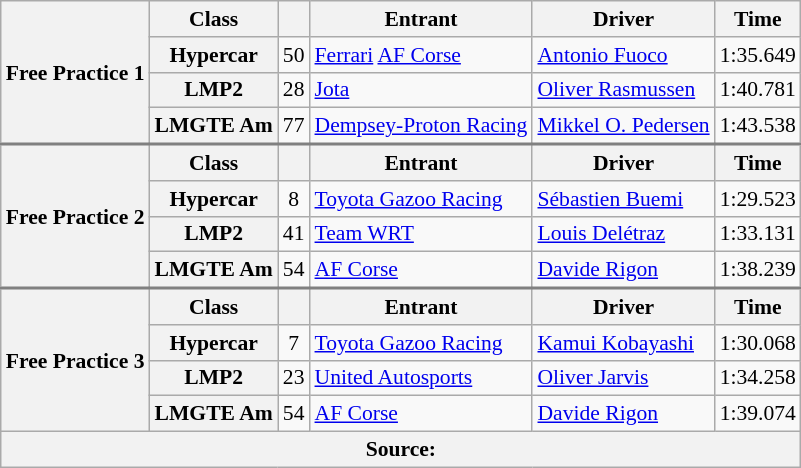<table class="wikitable" style="font-size:90%;">
<tr>
<th rowspan="4">Free Practice 1</th>
<th>Class</th>
<th></th>
<th>Entrant</th>
<th>Driver</th>
<th>Time</th>
</tr>
<tr>
<th>Hypercar</th>
<td style="text-align:center;">50</td>
<td> <a href='#'>Ferrari</a> <a href='#'>AF Corse</a></td>
<td> <a href='#'>Antonio Fuoco</a></td>
<td>1:35.649</td>
</tr>
<tr>
<th>LMP2</th>
<td style="text-align:center;">28</td>
<td> <a href='#'>Jota</a></td>
<td> <a href='#'>Oliver Rasmussen</a></td>
<td>1:40.781</td>
</tr>
<tr>
<th>LMGTE Am</th>
<td style="text-align:center;">77</td>
<td> <a href='#'>Dempsey-Proton Racing</a></td>
<td> <a href='#'>Mikkel O. Pedersen</a></td>
<td>1:43.538</td>
</tr>
<tr style="border-top:2px solid #808080">
<th rowspan="4">Free Practice 2</th>
<th>Class</th>
<th></th>
<th>Entrant</th>
<th>Driver</th>
<th>Time</th>
</tr>
<tr>
<th>Hypercar</th>
<td style="text-align:center;">8</td>
<td> <a href='#'>Toyota Gazoo Racing</a></td>
<td> <a href='#'>Sébastien Buemi</a></td>
<td>1:29.523</td>
</tr>
<tr>
<th>LMP2</th>
<td style="text-align:center;">41</td>
<td> <a href='#'>Team WRT</a></td>
<td> <a href='#'>Louis Delétraz</a></td>
<td>1:33.131</td>
</tr>
<tr>
<th>LMGTE Am</th>
<td style="text-align:center;">54</td>
<td> <a href='#'>AF Corse</a></td>
<td> <a href='#'>Davide Rigon</a></td>
<td>1:38.239</td>
</tr>
<tr style="border-top:2px solid #808080">
<th rowspan="4">Free Practice 3</th>
<th>Class</th>
<th></th>
<th>Entrant</th>
<th>Driver</th>
<th>Time</th>
</tr>
<tr>
<th>Hypercar</th>
<td style="text-align:center;">7</td>
<td> <a href='#'>Toyota Gazoo Racing</a></td>
<td> <a href='#'>Kamui Kobayashi</a></td>
<td>1:30.068</td>
</tr>
<tr>
<th>LMP2</th>
<td style="text-align:center;">23</td>
<td> <a href='#'>United Autosports</a></td>
<td> <a href='#'>Oliver Jarvis</a></td>
<td>1:34.258</td>
</tr>
<tr>
<th>LMGTE Am</th>
<td style="text-align:center;">54</td>
<td> <a href='#'>AF Corse</a></td>
<td> <a href='#'>Davide Rigon</a></td>
<td>1:39.074</td>
</tr>
<tr>
<th colspan="6">Source:</th>
</tr>
</table>
